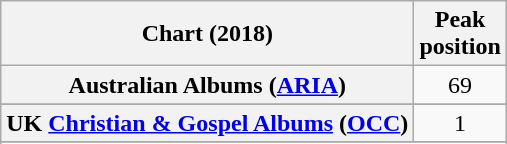<table class="wikitable sortable plainrowheaders" style="text-align:center">
<tr>
<th scope="col">Chart (2018)</th>
<th scope="col">Peak<br>position</th>
</tr>
<tr>
<th scope="row">Australian Albums (<a href='#'>ARIA</a>)</th>
<td>69</td>
</tr>
<tr>
</tr>
<tr>
</tr>
<tr>
</tr>
<tr>
<th scope="row">UK <a href='#'>Christian & Gospel Albums</a> (<a href='#'>OCC</a>)</th>
<td>1</td>
</tr>
<tr>
</tr>
<tr>
</tr>
</table>
